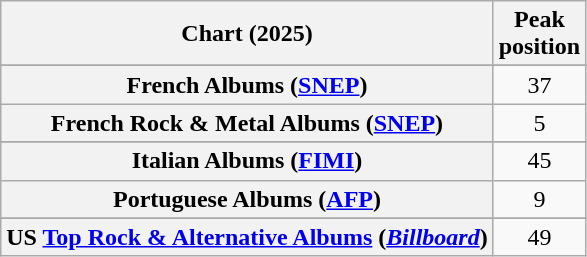<table class="wikitable sortable plainrowheaders" style="text-align:center">
<tr>
<th scope="col">Chart (2025)</th>
<th scope="col">Peak<br>position</th>
</tr>
<tr>
</tr>
<tr>
</tr>
<tr>
</tr>
<tr>
</tr>
<tr>
</tr>
<tr>
<th scope="row">French Albums (<a href='#'>SNEP</a>)</th>
<td>37</td>
</tr>
<tr>
<th scope="row">French Rock & Metal Albums (<a href='#'>SNEP</a>)</th>
<td>5</td>
</tr>
<tr>
</tr>
<tr>
</tr>
<tr>
<th scope="row">Italian Albums (<a href='#'>FIMI</a>)</th>
<td>45</td>
</tr>
<tr>
<th scope="row">Portuguese Albums (<a href='#'>AFP</a>)</th>
<td>9</td>
</tr>
<tr>
</tr>
<tr>
</tr>
<tr>
</tr>
<tr>
<th scope="row">US <a href='#'>Top Rock & Alternative Albums</a> (<em><a href='#'>Billboard</a></em>)</th>
<td>49</td>
</tr>
</table>
